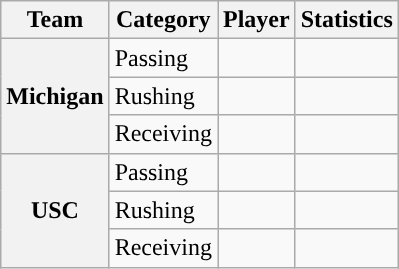<table class="wikitable" style="float:right">
<tr>
<th>Team</th>
<th>Category</th>
<th>Player</th>
<th>Statistics</th>
</tr>
<tr>
<th rowspan=3>Michigan</th>
<td>Passing</td>
<td></td>
<td></td>
</tr>
<tr>
<td>Rushing</td>
<td></td>
<td></td>
</tr>
<tr>
<td>Receiving</td>
<td></td>
<td></td>
</tr>
<tr>
<th rowspan=3>USC</th>
<td>Passing</td>
<td></td>
<td></td>
</tr>
<tr>
<td>Rushing</td>
<td></td>
<td></td>
</tr>
<tr>
<td>Receiving</td>
<td></td>
<td></td>
</tr>
</table>
